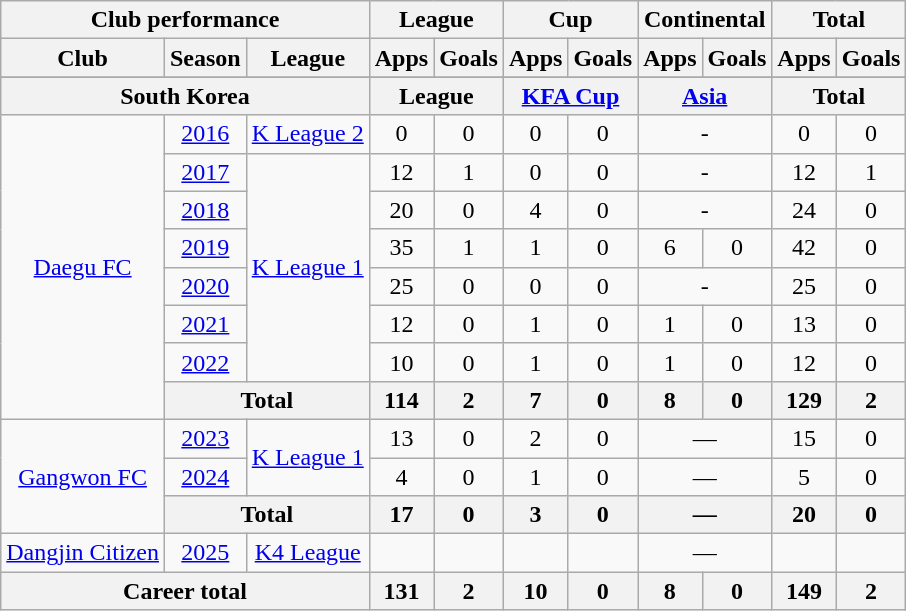<table class="wikitable" style="text-align:center">
<tr>
<th colspan=3>Club performance</th>
<th colspan=2>League</th>
<th colspan=2>Cup</th>
<th colspan=2>Continental</th>
<th colspan=2>Total</th>
</tr>
<tr>
<th>Club</th>
<th>Season</th>
<th>League</th>
<th>Apps</th>
<th>Goals</th>
<th>Apps</th>
<th>Goals</th>
<th>Apps</th>
<th>Goals</th>
<th>Apps</th>
<th>Goals</th>
</tr>
<tr>
</tr>
<tr>
<th colspan=3>South Korea</th>
<th colspan=2>League</th>
<th colspan=2><a href='#'>KFA Cup</a></th>
<th colspan=2><a href='#'>Asia</a></th>
<th colspan=2>Total</th>
</tr>
<tr>
<td rowspan="8"><a href='#'>Daegu FC</a></td>
<td><a href='#'>2016</a></td>
<td rowspan="1"><a href='#'>K League 2</a></td>
<td>0</td>
<td>0</td>
<td>0</td>
<td>0</td>
<td colspan="2">-</td>
<td>0</td>
<td>0</td>
</tr>
<tr>
<td><a href='#'>2017</a></td>
<td rowspan="6"><a href='#'>K League 1</a></td>
<td>12</td>
<td>1</td>
<td>0</td>
<td>0</td>
<td colspan="2">-</td>
<td>12</td>
<td>1</td>
</tr>
<tr>
<td><a href='#'>2018</a></td>
<td>20</td>
<td>0</td>
<td>4</td>
<td>0</td>
<td colspan="2">-</td>
<td>24</td>
<td>0</td>
</tr>
<tr>
<td><a href='#'>2019</a></td>
<td>35</td>
<td>1</td>
<td>1</td>
<td>0</td>
<td>6</td>
<td>0</td>
<td>42</td>
<td>0</td>
</tr>
<tr>
<td><a href='#'>2020</a></td>
<td>25</td>
<td>0</td>
<td>0</td>
<td>0</td>
<td colspan="2">-</td>
<td>25</td>
<td>0</td>
</tr>
<tr>
<td><a href='#'>2021</a></td>
<td>12</td>
<td>0</td>
<td>1</td>
<td>0</td>
<td>1</td>
<td>0</td>
<td>13</td>
<td>0</td>
</tr>
<tr>
<td><a href='#'>2022</a></td>
<td>10</td>
<td>0</td>
<td>1</td>
<td>0</td>
<td>1</td>
<td>0</td>
<td>12</td>
<td>0</td>
</tr>
<tr>
<th colspan="2">Total</th>
<th>114</th>
<th>2</th>
<th>7</th>
<th>0</th>
<th>8</th>
<th>0</th>
<th>129</th>
<th>2</th>
</tr>
<tr>
<td rowspan="3"><a href='#'>Gangwon FC</a></td>
<td><a href='#'>2023</a></td>
<td rowspan="2"><a href='#'>K League 1</a></td>
<td>13</td>
<td>0</td>
<td>2</td>
<td>0</td>
<td colspan=2>—</td>
<td>15</td>
<td>0</td>
</tr>
<tr>
<td><a href='#'>2024</a></td>
<td>4</td>
<td>0</td>
<td>1</td>
<td>0</td>
<td colspan=2>—</td>
<td>5</td>
<td>0</td>
</tr>
<tr>
<th colspan="2">Total</th>
<th>17</th>
<th>0</th>
<th>3</th>
<th>0</th>
<th colspan="2">—</th>
<th>20</th>
<th>0</th>
</tr>
<tr>
<td rowspan="1"><a href='#'>Dangjin Citizen</a></td>
<td><a href='#'>2025</a></td>
<td rowspan="1"><a href='#'>K4 League</a></td>
<td></td>
<td></td>
<td></td>
<td></td>
<td colspan=2>—</td>
<td></td>
<td></td>
</tr>
<tr>
<th colspan=3>Career total</th>
<th>131</th>
<th>2</th>
<th>10</th>
<th>0</th>
<th>8</th>
<th>0</th>
<th>149</th>
<th>2</th>
</tr>
</table>
